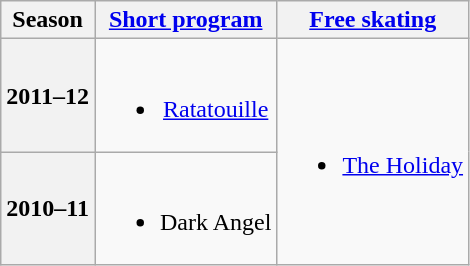<table class="wikitable" style="text-align:center">
<tr>
<th>Season</th>
<th><a href='#'>Short program</a></th>
<th><a href='#'>Free skating</a></th>
</tr>
<tr>
<th>2011–12</th>
<td><br><ul><li><a href='#'>Ratatouille</a></li></ul></td>
<td rowspan=2><br><ul><li><a href='#'>The Holiday</a> <br></li></ul></td>
</tr>
<tr>
<th>2010–11 <br> </th>
<td><br><ul><li>Dark Angel <br></li></ul></td>
</tr>
</table>
